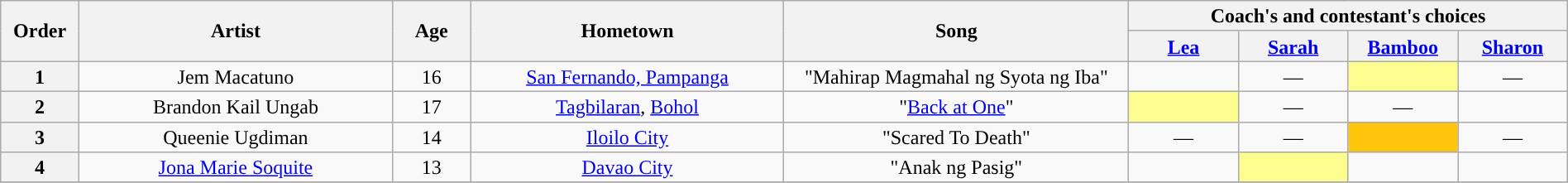<table class="wikitable" style="text-align:center; line-height:17px;width:100%;">
<tr>
<th scope="col" rowspan="2" width="05%">Order</th>
<th scope="col" rowspan="2" width="20%">Artist</th>
<th scope="col" rowspan="2" width="05%">Age</th>
<th scope="col" rowspan="2" width="20%">Hometown</th>
<th scope="col" rowspan="2" width="22%">Song</th>
<th scope="col" colspan="4" width="28%">Coach's and contestant's choices</th>
</tr>
<tr>
<th width="07%"><a href='#'>Lea</a></th>
<th width="07%"><a href='#'>Sarah</a></th>
<th width="07%"><a href='#'>Bamboo</a></th>
<th width="07%"><a href='#'>Sharon</a></th>
</tr>
<tr>
<th>1</th>
<td>Jem Macatuno</td>
<td>16</td>
<td><a href='#'>San Fernando, Pampanga</a></td>
<td>"Mahirap Magmahal ng Syota ng Iba"</td>
<td><strong></strong></td>
<td>—</td>
<td style="background:#fdfc8f;"><strong></strong></td>
<td>—</td>
</tr>
<tr>
<th>2</th>
<td>Brandon Kail Ungab</td>
<td>17</td>
<td><a href='#'>Tagbilaran</a>, <a href='#'>Bohol</a></td>
<td>"<a href='#'>Back at One</a>"</td>
<td style="background:#fdfc8f;"><strong></strong></td>
<td>—</td>
<td>—</td>
<td><strong></strong></td>
</tr>
<tr>
<th>3</th>
<td>Queenie Ugdiman</td>
<td>14</td>
<td><a href='#'>Iloilo City</a></td>
<td>"Scared To Death"</td>
<td>—</td>
<td>—</td>
<td style="background:#FFC40C;"><strong></strong></td>
<td>—</td>
</tr>
<tr>
<th>4</th>
<td><a href='#'>Jona Marie Soquite</a></td>
<td>13</td>
<td><a href='#'>Davao City</a></td>
<td>"Anak ng Pasig"</td>
<td><strong></strong></td>
<td style="background:#fdfc8f;"><strong></strong></td>
<td><strong></strong></td>
<td><strong></strong></td>
</tr>
<tr>
</tr>
</table>
